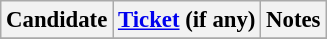<table class="wikitable" style="font-size: 95%">
<tr>
<th>Candidate</th>
<th><a href='#'>Ticket</a> (if any)</th>
<th>Notes</th>
</tr>
<tr>
</tr>
</table>
